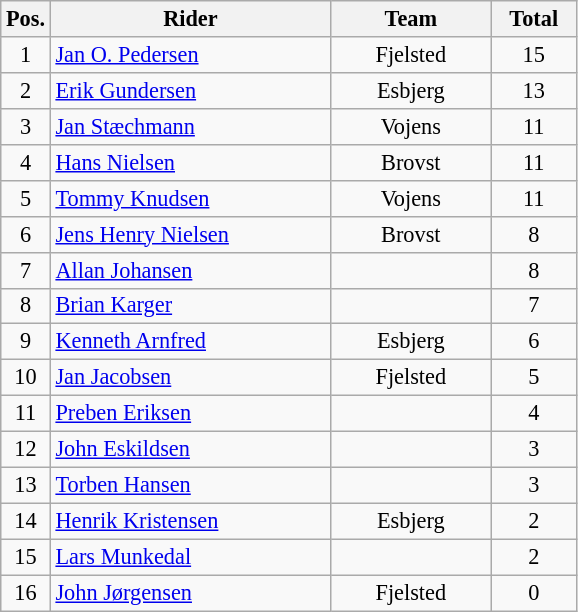<table class=wikitable style="font-size:93%;">
<tr>
<th width=25px>Pos.</th>
<th width=180px>Rider</th>
<th width=100px>Team</th>
<th width=50px>Total</th>
</tr>
<tr align=center>
<td>1</td>
<td align=left><a href='#'>Jan O. Pedersen</a></td>
<td>Fjelsted</td>
<td>15</td>
</tr>
<tr align=center>
<td>2</td>
<td align=left><a href='#'>Erik Gundersen</a></td>
<td>Esbjerg</td>
<td>13</td>
</tr>
<tr align=center>
<td>3</td>
<td align=left><a href='#'>Jan Stæchmann</a></td>
<td>Vojens</td>
<td>11</td>
</tr>
<tr align=center>
<td>4</td>
<td align=left><a href='#'>Hans Nielsen</a></td>
<td>Brovst</td>
<td>11</td>
</tr>
<tr align=center>
<td>5</td>
<td align=left><a href='#'>Tommy Knudsen</a></td>
<td>Vojens</td>
<td>11</td>
</tr>
<tr align=center>
<td>6</td>
<td align=left><a href='#'>Jens Henry Nielsen</a></td>
<td>Brovst</td>
<td>8</td>
</tr>
<tr align=center>
<td>7</td>
<td align=left><a href='#'>Allan Johansen</a></td>
<td></td>
<td>8</td>
</tr>
<tr align=center>
<td>8</td>
<td align=left><a href='#'>Brian Karger</a></td>
<td></td>
<td>7</td>
</tr>
<tr align=center>
<td>9</td>
<td align=left><a href='#'>Kenneth Arnfred</a></td>
<td>Esbjerg</td>
<td>6</td>
</tr>
<tr align=center>
<td>10</td>
<td align=left><a href='#'>Jan Jacobsen</a></td>
<td>Fjelsted</td>
<td>5</td>
</tr>
<tr align=center>
<td>11</td>
<td align=left><a href='#'>Preben Eriksen</a></td>
<td></td>
<td>4</td>
</tr>
<tr align=center>
<td>12</td>
<td align=left><a href='#'>John Eskildsen</a></td>
<td></td>
<td>3</td>
</tr>
<tr align=center>
<td>13</td>
<td align=left><a href='#'>Torben Hansen</a></td>
<td></td>
<td>3</td>
</tr>
<tr align=center>
<td>14</td>
<td align=left><a href='#'>Henrik Kristensen</a></td>
<td>Esbjerg</td>
<td>2</td>
</tr>
<tr align=center>
<td>15</td>
<td align=left><a href='#'>Lars Munkedal</a></td>
<td></td>
<td>2</td>
</tr>
<tr align=center>
<td>16</td>
<td align=left><a href='#'>John Jørgensen</a></td>
<td>Fjelsted</td>
<td>0</td>
</tr>
</table>
